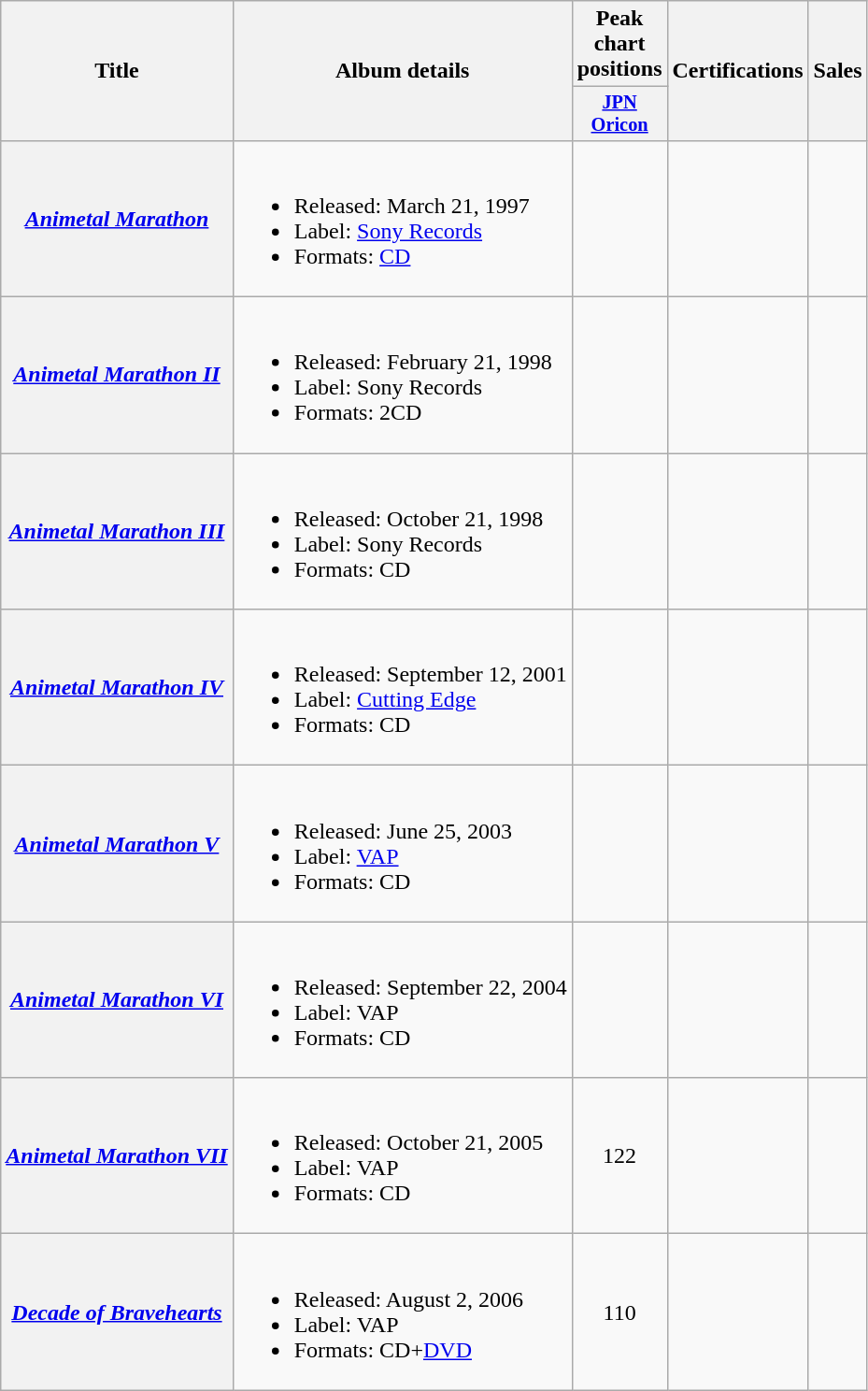<table class="wikitable plainrowheaders">
<tr>
<th scope="col" rowspan="2">Title</th>
<th scope="col" rowspan="2">Album details</th>
<th scope="col">Peak chart positions</th>
<th scope="col" rowspan="2">Certifications</th>
<th scope="col" rowspan="2">Sales</th>
</tr>
<tr>
<th scope="col" style="width:4em;font-size:85%"><a href='#'>JPN<br>Oricon</a><br></th>
</tr>
<tr>
<th scope="row"><em><a href='#'>Animetal Marathon</a></em></th>
<td><br><ul><li>Released: March 21, 1997</li><li>Label: <a href='#'>Sony Records</a></li><li>Formats: <a href='#'>CD</a></li></ul></td>
<td align="center"></td>
<td></td>
<td></td>
</tr>
<tr>
<th scope="row"><em><a href='#'>Animetal Marathon II</a></em></th>
<td><br><ul><li>Released: February 21, 1998</li><li>Label: Sony Records</li><li>Formats: 2CD</li></ul></td>
<td align="center"></td>
<td></td>
<td></td>
</tr>
<tr>
<th scope="row"><em><a href='#'>Animetal Marathon III</a></em></th>
<td><br><ul><li>Released: October 21, 1998</li><li>Label: Sony Records</li><li>Formats: CD</li></ul></td>
<td align="center"></td>
<td></td>
<td></td>
</tr>
<tr>
<th scope="row"><em><a href='#'>Animetal Marathon IV</a></em></th>
<td><br><ul><li>Released: September 12, 2001</li><li>Label: <a href='#'>Cutting Edge</a></li><li>Formats: CD</li></ul></td>
<td align="center"></td>
<td></td>
<td></td>
</tr>
<tr>
<th scope="row"><em><a href='#'>Animetal Marathon V</a></em></th>
<td><br><ul><li>Released: June 25, 2003</li><li>Label: <a href='#'>VAP</a></li><li>Formats: CD</li></ul></td>
<td align="center"></td>
<td></td>
<td></td>
</tr>
<tr>
<th scope="row"><em><a href='#'>Animetal Marathon VI</a></em></th>
<td><br><ul><li>Released: September 22, 2004</li><li>Label: VAP</li><li>Formats: CD</li></ul></td>
<td align="center"></td>
<td></td>
<td></td>
</tr>
<tr>
<th scope="row"><em><a href='#'>Animetal Marathon VII</a></em></th>
<td><br><ul><li>Released: October 21, 2005</li><li>Label: VAP</li><li>Formats: CD</li></ul></td>
<td align="center">122</td>
<td></td>
<td></td>
</tr>
<tr>
<th scope="row"><em><a href='#'>Decade of Bravehearts</a></em></th>
<td><br><ul><li>Released: August 2, 2006</li><li>Label: VAP</li><li>Formats: CD+<a href='#'>DVD</a></li></ul></td>
<td align="center">110</td>
<td></td>
<td></td>
</tr>
</table>
